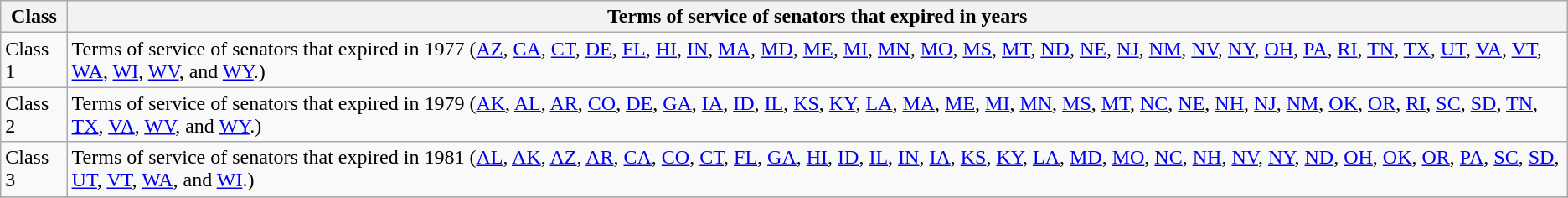<table class="wikitable sortable">
<tr valign=bottom>
<th>Class</th>
<th>Terms of service of senators that expired in years</th>
</tr>
<tr>
<td>Class 1</td>
<td>Terms of service of senators that expired in 1977 (<a href='#'>AZ</a>, <a href='#'>CA</a>, <a href='#'>CT</a>, <a href='#'>DE</a>, <a href='#'>FL</a>, <a href='#'>HI</a>, <a href='#'>IN</a>, <a href='#'>MA</a>, <a href='#'>MD</a>, <a href='#'>ME</a>,  <a href='#'>MI</a>, <a href='#'>MN</a>, <a href='#'>MO</a>, <a href='#'>MS</a>, <a href='#'>MT</a>, <a href='#'>ND</a>, <a href='#'>NE</a>, <a href='#'>NJ</a>, <a href='#'>NM</a>, <a href='#'>NV</a>, <a href='#'>NY</a>, <a href='#'>OH</a>, <a href='#'>PA</a>, <a href='#'>RI</a>, <a href='#'>TN</a>, <a href='#'>TX</a>, <a href='#'>UT</a>, <a href='#'>VA</a>, <a href='#'>VT</a>, <a href='#'>WA</a>, <a href='#'>WI</a>, <a href='#'>WV</a>, and <a href='#'>WY</a>.)</td>
</tr>
<tr>
<td>Class 2</td>
<td>Terms of service of senators that expired in 1979 (<a href='#'>AK</a>, <a href='#'>AL</a>, <a href='#'>AR</a>, <a href='#'>CO</a>, <a href='#'>DE</a>, <a href='#'>GA</a>, <a href='#'>IA</a>, <a href='#'>ID</a>, <a href='#'>IL</a>, <a href='#'>KS</a>, <a href='#'>KY</a>, <a href='#'>LA</a>, <a href='#'>MA</a>, <a href='#'>ME</a>, <a href='#'>MI</a>, <a href='#'>MN</a>, <a href='#'>MS</a>, <a href='#'>MT</a>, <a href='#'>NC</a>, <a href='#'>NE</a>, <a href='#'>NH</a>, <a href='#'>NJ</a>, <a href='#'>NM</a>, <a href='#'>OK</a>, <a href='#'>OR</a>, <a href='#'>RI</a>, <a href='#'>SC</a>, <a href='#'>SD</a>, <a href='#'>TN</a>, <a href='#'>TX</a>, <a href='#'>VA</a>, <a href='#'>WV</a>, and <a href='#'>WY</a>.)</td>
</tr>
<tr>
<td>Class 3</td>
<td>Terms of service of senators that expired in 1981 (<a href='#'>AL</a>, <a href='#'>AK</a>, <a href='#'>AZ</a>, <a href='#'>AR</a>, <a href='#'>CA</a>, <a href='#'>CO</a>, <a href='#'>CT</a>, <a href='#'>FL</a>, <a href='#'>GA</a>, <a href='#'>HI</a>, <a href='#'>ID</a>, <a href='#'>IL</a>, <a href='#'>IN</a>, <a href='#'>IA</a>, <a href='#'>KS</a>, <a href='#'>KY</a>, <a href='#'>LA</a>, <a href='#'>MD</a>, <a href='#'>MO</a>, <a href='#'>NC</a>, <a href='#'>NH</a>, <a href='#'>NV</a>, <a href='#'>NY</a>, <a href='#'>ND</a>, <a href='#'>OH</a>, <a href='#'>OK</a>, <a href='#'>OR</a>, <a href='#'>PA</a>, <a href='#'>SC</a>, <a href='#'>SD</a>, <a href='#'>UT</a>, <a href='#'>VT</a>, <a href='#'>WA</a>, and <a href='#'>WI</a>.)</td>
</tr>
<tr>
</tr>
</table>
